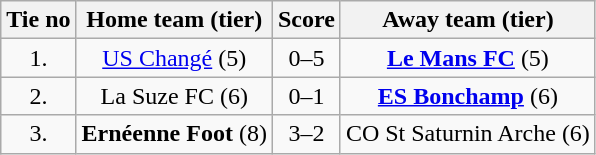<table class="wikitable" style="text-align: center">
<tr>
<th>Tie no</th>
<th>Home team (tier)</th>
<th>Score</th>
<th>Away team (tier)</th>
</tr>
<tr>
<td>1.</td>
<td><a href='#'>US Changé</a> (5)</td>
<td>0–5</td>
<td><strong><a href='#'>Le Mans FC</a></strong> (5)</td>
</tr>
<tr>
<td>2.</td>
<td>La Suze FC (6)</td>
<td>0–1</td>
<td><strong><a href='#'>ES Bonchamp</a></strong> (6)</td>
</tr>
<tr>
<td>3.</td>
<td><strong>Ernéenne Foot</strong> (8)</td>
<td>3–2</td>
<td>CO St Saturnin Arche (6)</td>
</tr>
</table>
